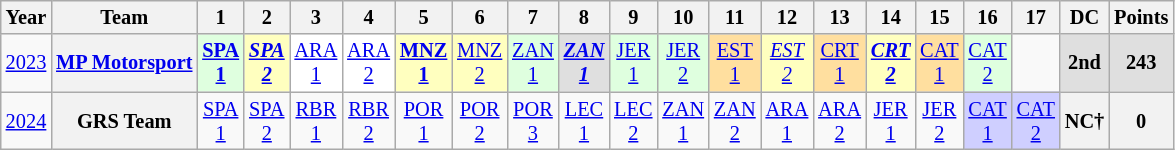<table class="wikitable" style="text-align:center; font-size:85%;">
<tr>
<th>Year</th>
<th>Team</th>
<th>1</th>
<th>2</th>
<th>3</th>
<th>4</th>
<th>5</th>
<th>6</th>
<th>7</th>
<th>8</th>
<th>9</th>
<th>10</th>
<th>11</th>
<th>12</th>
<th>13</th>
<th>14</th>
<th>15</th>
<th>16</th>
<th>17</th>
<th>DC</th>
<th>Points</th>
</tr>
<tr>
<td><a href='#'>2023</a></td>
<th nowrap><a href='#'>MP Motorsport</a></th>
<td style="background:#DFFFDF;"><strong><a href='#'>SPA<br>1</a></strong><br></td>
<td style="background:#FFFFBF;"><strong><em><a href='#'>SPA<br>2</a></em></strong><br></td>
<td style="background:#FFFFFF;"><a href='#'>ARA<br>1</a><br></td>
<td style="background:#FFFFFF;"><a href='#'>ARA<br>2</a><br></td>
<td style="background:#FFFFBF;"><strong><a href='#'>MNZ<br>1</a></strong><br></td>
<td style="background:#FFFFBF;"><a href='#'>MNZ<br>2</a><br></td>
<td style="background:#DFFFDF;"><a href='#'>ZAN<br>1</a><br></td>
<td style="background:#DFDFDF;"><strong><em><a href='#'>ZAN<br>1</a><br></em></strong></td>
<td style="background:#DFFFDF;"><a href='#'>JER<br>1</a><br></td>
<td style="background:#DFFFDF;"><a href='#'>JER<br>2</a><br></td>
<td style="background:#FFDF9F;"><a href='#'>EST<br>1</a><br></td>
<td style="background:#FFFFBF;"><em><a href='#'>EST<br>2</a></em><br></td>
<td style="background:#FFDF9F;"><a href='#'>CRT<br>1</a><br></td>
<td style="background:#FFFFBF;"><strong><em><a href='#'>CRT<br>2</a></em></strong><br></td>
<td style="background:#FFDF9F;"><a href='#'>CAT<br>1</a><br></td>
<td style="background:#DFFFDF;"><a href='#'>CAT<br>2</a><br></td>
<td></td>
<th style="background:#DFDFDF;">2nd</th>
<th style="background:#DFDFDF;">243</th>
</tr>
<tr>
<td><a href='#'>2024</a></td>
<th nowrap>GRS Team</th>
<td><a href='#'>SPA<br>1</a></td>
<td><a href='#'>SPA<br>2</a></td>
<td><a href='#'>RBR<br>1</a></td>
<td><a href='#'>RBR<br>2</a></td>
<td><a href='#'>POR<br>1</a></td>
<td><a href='#'>POR<br>2</a></td>
<td><a href='#'>POR<br>3</a></td>
<td><a href='#'>LEC<br>1</a></td>
<td><a href='#'>LEC<br>2</a></td>
<td><a href='#'>ZAN<br>1</a></td>
<td><a href='#'>ZAN<br>2</a></td>
<td><a href='#'>ARA<br>1</a></td>
<td><a href='#'>ARA<br>2</a></td>
<td><a href='#'>JER<br>1</a></td>
<td><a href='#'>JER<br>2</a></td>
<td style="background:#CFCFFF;"><a href='#'>CAT<br>1</a><br></td>
<td style="background:#CFCFFF;"><a href='#'>CAT<br>2</a><br></td>
<th>NC†</th>
<th>0</th>
</tr>
</table>
